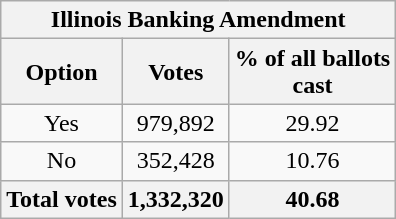<table class="wikitable">
<tr>
<th colspan=4 text align=center>Illinois Banking Amendment</th>
</tr>
<tr>
<th>Option</th>
<th>Votes</th>
<th>% of all ballots<br>cast</th>
</tr>
<tr>
<td text align=center>Yes</td>
<td text align=center>979,892</td>
<td text align=center>29.92</td>
</tr>
<tr>
<td text align=center>No</td>
<td text align=center>352,428</td>
<td text align=center>10.76</td>
</tr>
<tr>
<th text align=center>Total votes</th>
<th text align=center><strong>1,332,320</strong></th>
<th text align=center><strong>40.68</strong></th>
</tr>
</table>
